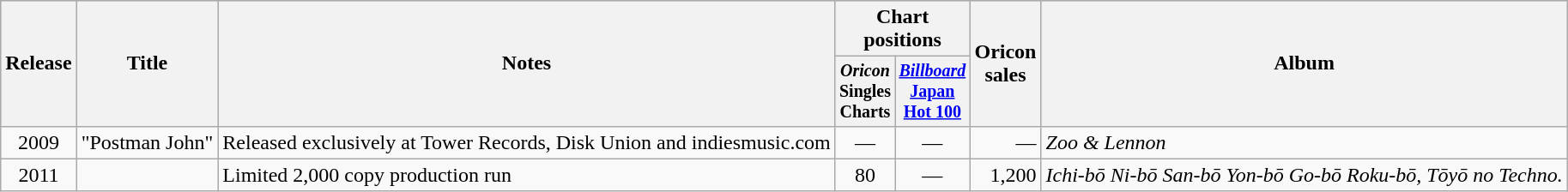<table class="wikitable" style="text-align:center">
<tr bgcolor="#CCCCCC">
<th rowspan="2">Release</th>
<th rowspan="2">Title</th>
<th rowspan="2">Notes</th>
<th colspan="2">Chart positions</th>
<th rowspan="2">Oricon<br>sales<br></th>
<th rowspan="2">Album</th>
</tr>
<tr style="font-size:smaller;">
<th width="35"><em>Oricon</em> Singles Charts<br></th>
<th width="35"><em><a href='#'>Billboard</a></em> <a href='#'>Japan Hot 100</a><br></th>
</tr>
<tr>
<td rowspan="1">2009</td>
<td align="left">"Postman John"</td>
<td align="left">Released exclusively at Tower Records, Disk Union and indiesmusic.com</td>
<td>—</td>
<td>—</td>
<td align="right">—</td>
<td align="left" rowspan="1"><em>Zoo & Lennon</em></td>
</tr>
<tr>
<td rowspan="1">2011</td>
<td align="left"></td>
<td align="left">Limited 2,000 copy production run</td>
<td>80</td>
<td>—</td>
<td align="right">1,200</td>
<td align="left" rowspan="1"><em>Ichi-bō Ni-bō San-bō Yon-bō Go-bō Roku-bō, Tōyō no Techno.</em></td>
</tr>
</table>
